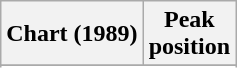<table class="wikitable sortable">
<tr>
<th align="left">Chart (1989)</th>
<th align="center">Peak<br>position</th>
</tr>
<tr>
</tr>
<tr>
</tr>
</table>
